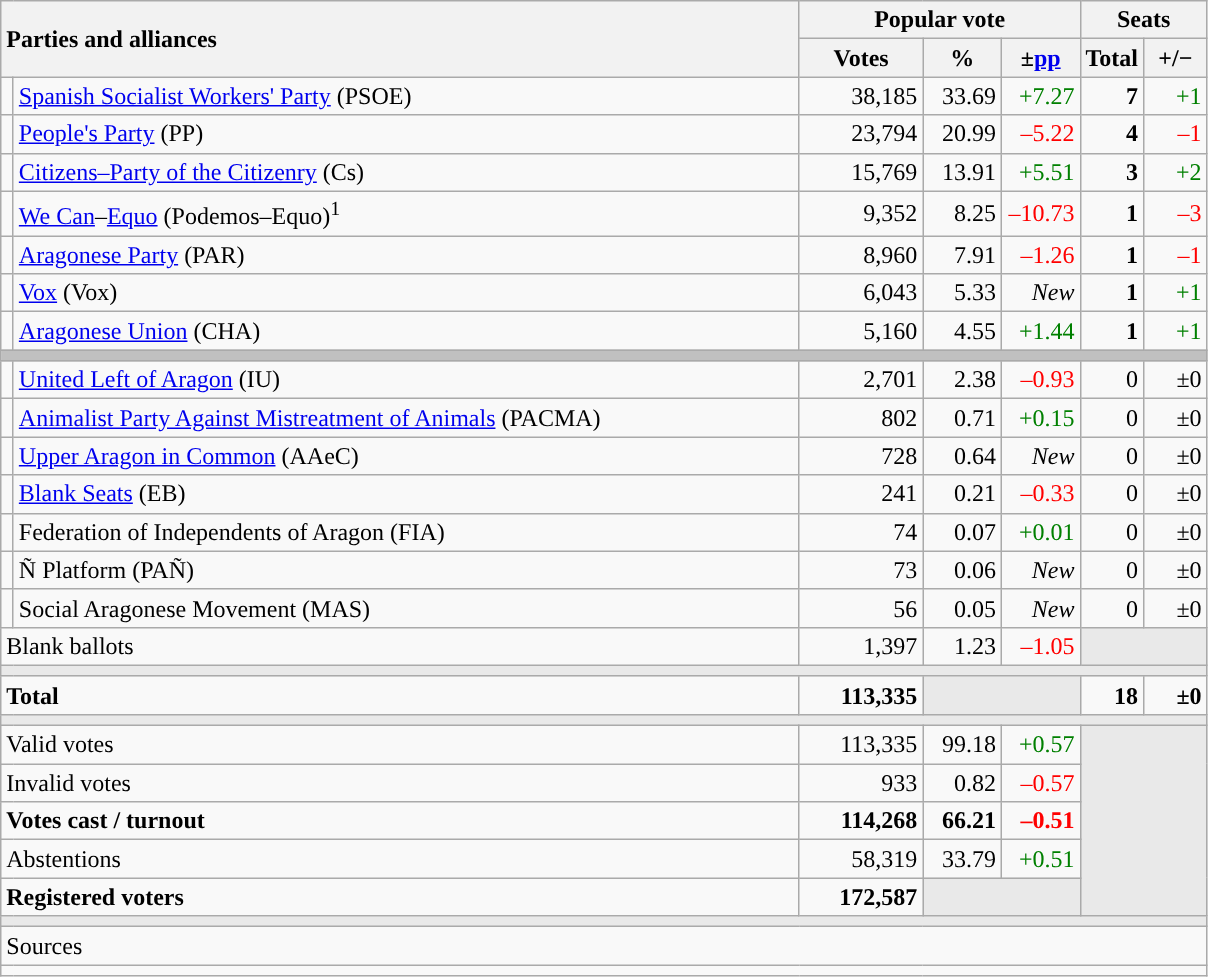<table class="wikitable" style="text-align:right;">
<tr>
<th style="text-align:left;" rowspan="2" colspan="2" width="525">Parties and alliances</th>
<th colspan="3">Popular vote</th>
<th colspan="2">Seats</th>
</tr>
<tr>
<th width="75">Votes</th>
<th width="45">%</th>
<th width="45">±<a href='#'>pp</a></th>
<th width="35">Total</th>
<th width="35">+/−</th>
</tr>
<tr>
<td width="1" style="color:inherit;background:"></td>
<td align="left"><a href='#'>Spanish Socialist Workers' Party</a> (PSOE)</td>
<td>38,185</td>
<td>33.69</td>
<td style="color:green;">+7.27</td>
<td><strong>7</strong></td>
<td style="color:green;">+1</td>
</tr>
<tr>
<td style="color:inherit;background:"></td>
<td align="left"><a href='#'>People's Party</a> (PP)</td>
<td>23,794</td>
<td>20.99</td>
<td style="color:red;">–5.22</td>
<td><strong>4</strong></td>
<td style="color:red;">–1</td>
</tr>
<tr>
<td style="color:inherit;background:"></td>
<td align="left"><a href='#'>Citizens–Party of the Citizenry</a> (Cs)</td>
<td>15,769</td>
<td>13.91</td>
<td style="color:green;">+5.51</td>
<td><strong>3</strong></td>
<td style="color:green;">+2</td>
</tr>
<tr>
<td style="color:inherit;background:"></td>
<td align="left"><a href='#'>We Can</a>–<a href='#'>Equo</a> (Podemos–Equo)<sup>1</sup></td>
<td>9,352</td>
<td>8.25</td>
<td style="color:red;">–10.73</td>
<td><strong>1</strong></td>
<td style="color:red;">–3</td>
</tr>
<tr>
<td style="color:inherit;background:"></td>
<td align="left"><a href='#'>Aragonese Party</a> (PAR)</td>
<td>8,960</td>
<td>7.91</td>
<td style="color:red;">–1.26</td>
<td><strong>1</strong></td>
<td style="color:red;">–1</td>
</tr>
<tr>
<td style="color:inherit;background:"></td>
<td align="left"><a href='#'>Vox</a> (Vox)</td>
<td>6,043</td>
<td>5.33</td>
<td><em>New</em></td>
<td><strong>1</strong></td>
<td style="color:green;">+1</td>
</tr>
<tr>
<td style="color:inherit;background:"></td>
<td align="left"><a href='#'>Aragonese Union</a> (CHA)</td>
<td>5,160</td>
<td>4.55</td>
<td style="color:green;">+1.44</td>
<td><strong>1</strong></td>
<td style="color:green;">+1</td>
</tr>
<tr>
<td colspan="7" bgcolor="#C0C0C0"></td>
</tr>
<tr>
<td style="color:inherit;background:"></td>
<td align="left"><a href='#'>United Left of Aragon</a> (IU)</td>
<td>2,701</td>
<td>2.38</td>
<td style="color:red;">–0.93</td>
<td>0</td>
<td>±0</td>
</tr>
<tr>
<td style="color:inherit;background:"></td>
<td align="left"><a href='#'>Animalist Party Against Mistreatment of Animals</a> (PACMA)</td>
<td>802</td>
<td>0.71</td>
<td style="color:green;">+0.15</td>
<td>0</td>
<td>±0</td>
</tr>
<tr>
<td style="color:inherit;background:"></td>
<td align="left"><a href='#'>Upper Aragon in Common</a> (AAeC)</td>
<td>728</td>
<td>0.64</td>
<td><em>New</em></td>
<td>0</td>
<td>±0</td>
</tr>
<tr>
<td style="color:inherit;background:"></td>
<td align="left"><a href='#'>Blank Seats</a> (EB)</td>
<td>241</td>
<td>0.21</td>
<td style="color:red;">–0.33</td>
<td>0</td>
<td>±0</td>
</tr>
<tr>
<td style="color:inherit;background:"></td>
<td align="left">Federation of Independents of Aragon (FIA)</td>
<td>74</td>
<td>0.07</td>
<td style="color:green;">+0.01</td>
<td>0</td>
<td>±0</td>
</tr>
<tr>
<td style="color:inherit;background:"></td>
<td align="left">Ñ Platform (PAÑ)</td>
<td>73</td>
<td>0.06</td>
<td><em>New</em></td>
<td>0</td>
<td>±0</td>
</tr>
<tr>
<td style="color:inherit;background:"></td>
<td align="left">Social Aragonese Movement (MAS)</td>
<td>56</td>
<td>0.05</td>
<td><em>New</em></td>
<td>0</td>
<td>±0</td>
</tr>
<tr>
<td align="left" colspan="2">Blank ballots</td>
<td>1,397</td>
<td>1.23</td>
<td style="color:red;">–1.05</td>
<td bgcolor="#E9E9E9" colspan="2"></td>
</tr>
<tr>
<td colspan="7" bgcolor="#E9E9E9"></td>
</tr>
<tr style="font-weight:bold;">
<td align="left" colspan="2">Total</td>
<td>113,335</td>
<td bgcolor="#E9E9E9" colspan="2"></td>
<td>18</td>
<td>±0</td>
</tr>
<tr>
<td colspan="7" bgcolor="#E9E9E9"></td>
</tr>
<tr>
<td align="left" colspan="2">Valid votes</td>
<td>113,335</td>
<td>99.18</td>
<td style="color:green;">+0.57</td>
<td bgcolor="#E9E9E9" colspan="2" rowspan="5"></td>
</tr>
<tr>
<td align="left" colspan="2">Invalid votes</td>
<td>933</td>
<td>0.82</td>
<td style="color:red;">–0.57</td>
</tr>
<tr style="font-weight:bold;">
<td align="left" colspan="2">Votes cast / turnout</td>
<td>114,268</td>
<td>66.21</td>
<td style="color:red;">–0.51</td>
</tr>
<tr>
<td align="left" colspan="2">Abstentions</td>
<td>58,319</td>
<td>33.79</td>
<td style="color:green;">+0.51</td>
</tr>
<tr style="font-weight:bold;">
<td align="left" colspan="2">Registered voters</td>
<td>172,587</td>
<td bgcolor="#E9E9E9" colspan="2"></td>
</tr>
<tr>
<td colspan="7" bgcolor="#E9E9E9"></td>
</tr>
<tr>
<td align="left" colspan="7">Sources</td>
</tr>
<tr>
<td colspan="7" style="text-align:left; max-width:790px;"></td>
</tr>
</table>
